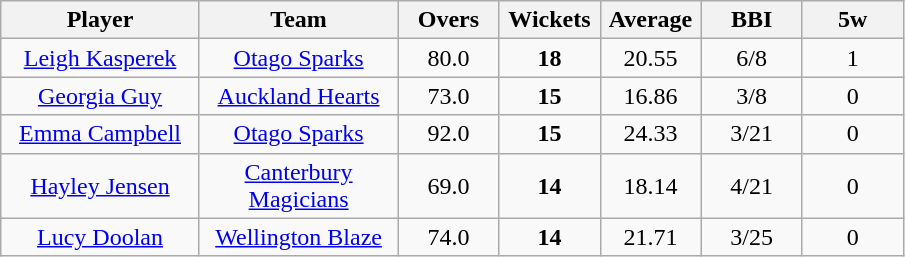<table class="wikitable" style="text-align:center">
<tr>
<th width=125>Player</th>
<th width=125>Team</th>
<th width=60>Overs</th>
<th width=60>Wickets</th>
<th width=60>Average</th>
<th width=60>BBI</th>
<th width=60>5w</th>
</tr>
<tr>
<td><a href='#'>Leigh Kasperek</a></td>
<td><a href='#'>Otago Sparks</a></td>
<td>80.0</td>
<td><strong>18</strong></td>
<td>20.55</td>
<td>6/8</td>
<td>1</td>
</tr>
<tr>
<td><a href='#'>Georgia Guy</a></td>
<td><a href='#'>Auckland Hearts</a></td>
<td>73.0</td>
<td><strong>15</strong></td>
<td>16.86</td>
<td>3/8</td>
<td>0</td>
</tr>
<tr>
<td><a href='#'>Emma Campbell</a></td>
<td><a href='#'>Otago Sparks</a></td>
<td>92.0</td>
<td><strong>15</strong></td>
<td>24.33</td>
<td>3/21</td>
<td>0</td>
</tr>
<tr>
<td><a href='#'>Hayley Jensen</a></td>
<td><a href='#'>Canterbury Magicians</a></td>
<td>69.0</td>
<td><strong>14</strong></td>
<td>18.14</td>
<td>4/21</td>
<td>0</td>
</tr>
<tr>
<td><a href='#'>Lucy Doolan</a></td>
<td><a href='#'>Wellington Blaze</a></td>
<td>74.0</td>
<td><strong>14</strong></td>
<td>21.71</td>
<td>3/25</td>
<td>0</td>
</tr>
</table>
